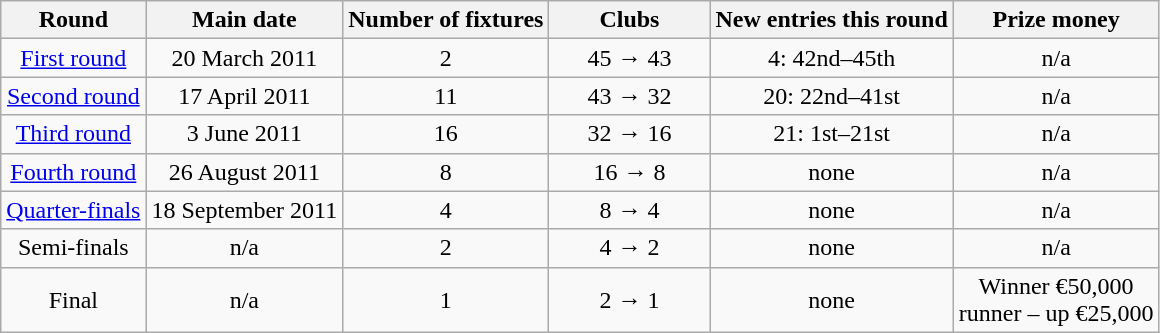<table class="wikitable" style="text-align:center">
<tr>
<th>Round</th>
<th>Main date</th>
<th>Number of fixtures</th>
<th style="width:100px;">Clubs</th>
<th>New entries this round</th>
<th>Prize money</th>
</tr>
<tr>
<td><a href='#'>First round</a></td>
<td>20 March 2011</td>
<td>2</td>
<td>45 → 43</td>
<td>4: 42nd–45th</td>
<td>n/a</td>
</tr>
<tr>
<td><a href='#'>Second round</a></td>
<td>17 April 2011</td>
<td>11</td>
<td>43 → 32</td>
<td>20: 22nd–41st</td>
<td>n/a</td>
</tr>
<tr>
<td><a href='#'>Third round</a></td>
<td>3 June 2011</td>
<td>16</td>
<td>32 → 16</td>
<td>21: 1st–21st</td>
<td>n/a</td>
</tr>
<tr>
<td><a href='#'>Fourth round</a></td>
<td>26 August 2011</td>
<td>8</td>
<td>16 → 8</td>
<td>none</td>
<td>n/a</td>
</tr>
<tr>
<td><a href='#'>Quarter-finals</a></td>
<td>18 September 2011</td>
<td>4</td>
<td>8 → 4</td>
<td>none</td>
<td>n/a</td>
</tr>
<tr>
<td>Semi-finals</td>
<td>n/a</td>
<td>2</td>
<td>4 → 2</td>
<td>none</td>
<td>n/a</td>
</tr>
<tr>
<td>Final</td>
<td>n/a</td>
<td>1</td>
<td>2 → 1</td>
<td>none</td>
<td>Winner €50,000 <br> runner – up €25,000</td>
</tr>
</table>
